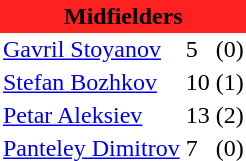<table class="toccolours" border="0" cellpadding="2" cellspacing="0" align="left" style="margin:0.5em;">
<tr>
<th colspan="4" align="center" bgcolor="#FF2020"><span>Midfielders</span></th>
</tr>
<tr>
<td> <a href='#'>Gavril Stoyanov</a></td>
<td>5</td>
<td>(0)</td>
</tr>
<tr>
<td> <a href='#'>Stefan Bozhkov</a></td>
<td>10</td>
<td>(1)</td>
</tr>
<tr>
<td> <a href='#'>Petar Aleksiev</a></td>
<td>13</td>
<td>(2)</td>
</tr>
<tr>
<td> <a href='#'>Panteley Dimitrov</a></td>
<td>7</td>
<td>(0)</td>
</tr>
<tr>
</tr>
</table>
